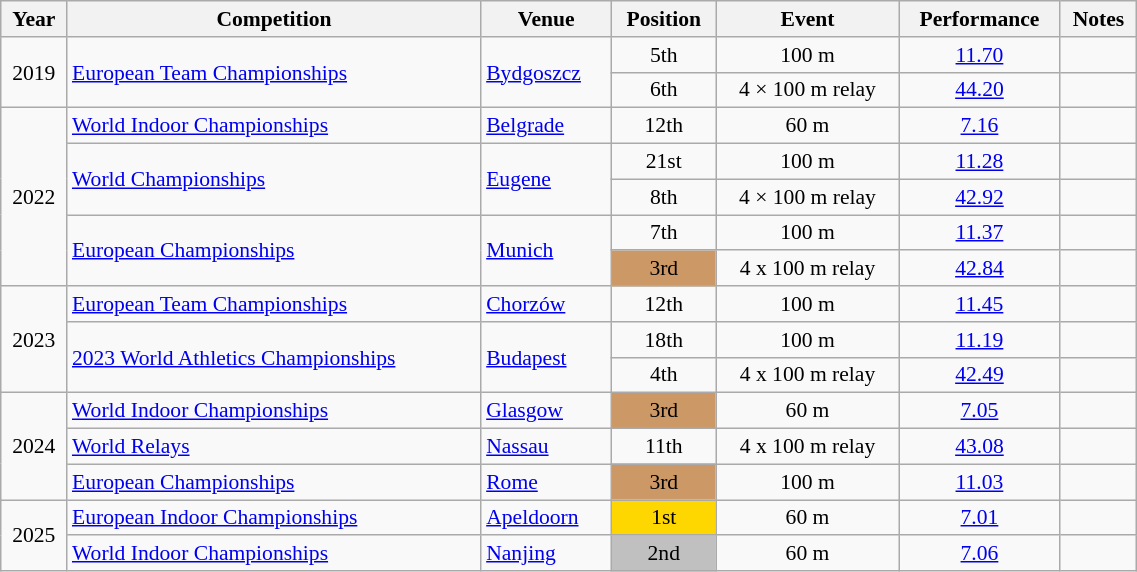<table class="wikitable" width=60% style="font-size:90%; text-align:center;">
<tr>
<th>Year</th>
<th>Competition</th>
<th>Venue</th>
<th>Position</th>
<th>Event</th>
<th>Performance</th>
<th>Notes</th>
</tr>
<tr>
<td rowspan=2>2019</td>
<td align=left rowspan=2><a href='#'>European Team Championships</a></td>
<td align=left rowspan=2> <a href='#'>Bydgoszcz</a></td>
<td>5th</td>
<td>100 m</td>
<td><a href='#'>11.70</a></td>
<td></td>
</tr>
<tr>
<td>6th</td>
<td>4 × 100 m relay</td>
<td><a href='#'>44.20</a></td>
<td></td>
</tr>
<tr>
<td rowspan=5>2022</td>
<td align=left><a href='#'>World Indoor Championships</a></td>
<td align=left> <a href='#'>Belgrade</a></td>
<td>12th</td>
<td>60 m</td>
<td><a href='#'>7.16</a></td>
<td></td>
</tr>
<tr>
<td rowspan=2 align=left><a href='#'>World Championships</a></td>
<td align=left rowspan=2> <a href='#'>Eugene</a></td>
<td>21st</td>
<td>100 m</td>
<td><a href='#'>11.28</a></td>
<td></td>
</tr>
<tr>
<td>8th</td>
<td>4 × 100 m relay</td>
<td><a href='#'>42.92</a></td>
<td></td>
</tr>
<tr>
<td align=left rowspan=2><a href='#'>European Championships</a></td>
<td align=left rowspan=2> <a href='#'>Munich</a></td>
<td>7th</td>
<td>100 m</td>
<td><a href='#'>11.37</a></td>
<td></td>
</tr>
<tr>
<td bgcolor=cc9966>3rd</td>
<td>4 x 100 m relay</td>
<td><a href='#'>42.84</a></td>
<td></td>
</tr>
<tr>
<td rowspan=3>2023</td>
<td align=left><a href='#'>European Team Championships</a></td>
<td align=left> <a href='#'>Chorzów</a></td>
<td>12th</td>
<td>100 m</td>
<td><a href='#'>11.45</a></td>
<td></td>
</tr>
<tr>
<td align=left rowspan=2><a href='#'>2023 World Athletics Championships</a></td>
<td align=left rowspan=2> <a href='#'>Budapest</a></td>
<td>18th</td>
<td>100 m</td>
<td><a href='#'>11.19</a></td>
<td></td>
</tr>
<tr>
<td>4th</td>
<td>4 x 100 m relay</td>
<td><a href='#'>42.49</a></td>
<td></td>
</tr>
<tr>
<td rowspan=3>2024</td>
<td align=left><a href='#'>World Indoor Championships</a></td>
<td align=left> <a href='#'>Glasgow</a></td>
<td bgcolor=cc9966>3rd</td>
<td>60 m</td>
<td><a href='#'>7.05</a></td>
<td></td>
</tr>
<tr>
<td align=left><a href='#'>World Relays</a></td>
<td align=left> <a href='#'>Nassau</a></td>
<td>11th</td>
<td>4 x 100 m relay</td>
<td><a href='#'>43.08</a></td>
<td></td>
</tr>
<tr>
<td align=left><a href='#'>European Championships</a></td>
<td align=left> <a href='#'>Rome</a></td>
<td bgcolor=cc9966>3rd</td>
<td>100 m</td>
<td><a href='#'>11.03</a></td>
<td></td>
</tr>
<tr>
<td rowspan=2>2025</td>
<td align=left><a href='#'>European Indoor Championships</a></td>
<td align=left> <a href='#'>Apeldoorn</a></td>
<td bgcolor=gold>1st</td>
<td>60 m</td>
<td><a href='#'>7.01</a></td>
<td></td>
</tr>
<tr>
<td align=left><a href='#'>World Indoor Championships</a></td>
<td align=left> <a href='#'>Nanjing</a></td>
<td bgcolor=silver>2nd</td>
<td>60 m</td>
<td><a href='#'>7.06</a></td>
<td></td>
</tr>
</table>
